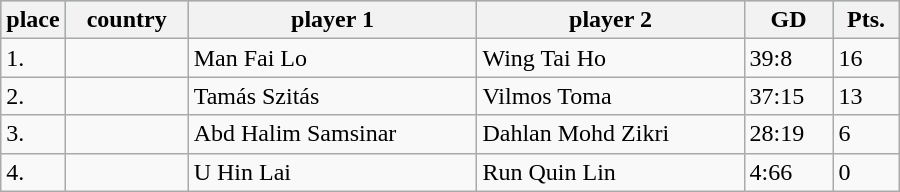<table class="wikitable"  width="600px" |>
<tr bgcolor="#99CCCC">
<th width="5%">place</th>
<th>country</th>
<th>player 1</th>
<th>player 2</th>
<th>GD</th>
<th>Pts.</th>
</tr>
<tr>
<td>1.</td>
<td></td>
<td>Man Fai Lo</td>
<td>Wing Tai Ho</td>
<td>39:8</td>
<td>16</td>
</tr>
<tr>
<td>2.</td>
<td></td>
<td>Tamás Szitás</td>
<td>Vilmos Toma</td>
<td>37:15</td>
<td>13</td>
</tr>
<tr>
<td>3.</td>
<td></td>
<td>Abd Halim Samsinar</td>
<td>Dahlan Mohd Zikri</td>
<td>28:19</td>
<td>6</td>
</tr>
<tr>
<td>4.</td>
<td></td>
<td>U Hin Lai</td>
<td>Run Quin Lin</td>
<td>4:66</td>
<td>0</td>
</tr>
</table>
